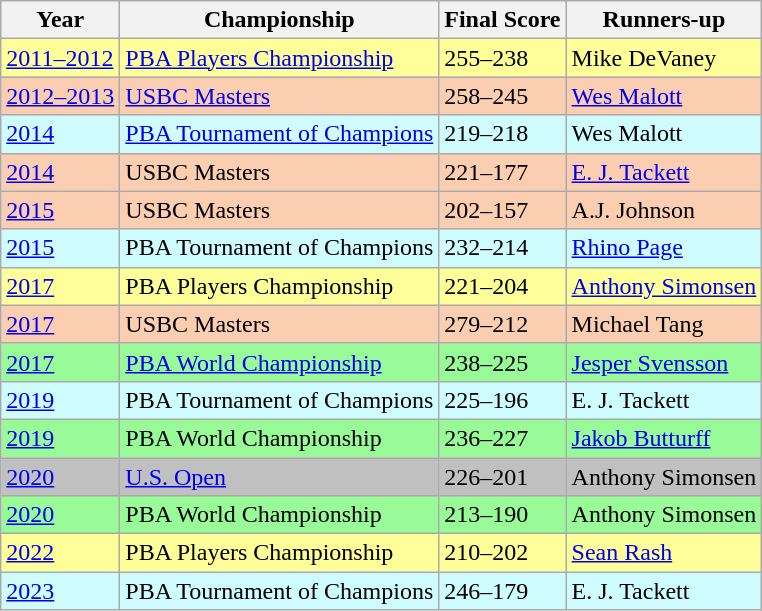<table class="wikitable">
<tr>
<th>Year</th>
<th>Championship</th>
<th>Final Score</th>
<th>Runners-up</th>
</tr>
<tr style="background:#ff9;">
<td><a href='#'>2011–2012</a></td>
<td><a href='#'>PBA Players Championship</a></td>
<td>255–238</td>
<td> Mike DeVaney</td>
</tr>
<tr style="background:#FBCEB1;">
<td><a href='#'>2012–2013</a></td>
<td><a href='#'>USBC Masters</a></td>
<td>258–245</td>
<td> <a href='#'>Wes Malott</a></td>
</tr>
<tr style="background:#CFFCFF;">
<td><a href='#'>2014</a></td>
<td><a href='#'>PBA Tournament of Champions</a></td>
<td>219–218</td>
<td> Wes Malott</td>
</tr>
<tr style="background:#FBCEB1;">
<td><a href='#'>2014</a></td>
<td>USBC Masters</td>
<td>221–177</td>
<td> <a href='#'>E. J. Tackett</a></td>
</tr>
<tr style="background:#FBCEB1;">
<td><a href='#'>2015</a></td>
<td>USBC Masters</td>
<td>202–157</td>
<td> A.J. Johnson</td>
</tr>
<tr style="background:#CFFCFF;">
<td><a href='#'>2015</a></td>
<td>PBA Tournament of Champions</td>
<td>232–214</td>
<td> <a href='#'>Rhino Page</a></td>
</tr>
<tr style="background:#ff9;">
<td><a href='#'>2017</a></td>
<td>PBA Players Championship</td>
<td>221–204</td>
<td> <a href='#'>Anthony Simonsen</a></td>
</tr>
<tr style="background:#FBCEB1;">
<td><a href='#'>2017</a></td>
<td>USBC Masters</td>
<td>279–212</td>
<td> Michael Tang</td>
</tr>
<tr style="background:#98fb98;">
<td><a href='#'>2017</a></td>
<td><a href='#'>PBA World Championship</a></td>
<td>238–225</td>
<td> <a href='#'>Jesper Svensson</a></td>
</tr>
<tr style="background:#CFFCFF;">
<td><a href='#'>2019</a></td>
<td>PBA Tournament of Champions</td>
<td>225–196</td>
<td> E. J. Tackett</td>
</tr>
<tr style="background:#98fb98;">
<td><a href='#'>2019</a></td>
<td>PBA World Championship</td>
<td>236–227</td>
<td> <a href='#'>Jakob Butturff</a></td>
</tr>
<tr style="background:#C0C0C0;">
<td><a href='#'>2020</a></td>
<td><a href='#'>U.S. Open</a></td>
<td>226–201</td>
<td> Anthony Simonsen</td>
</tr>
<tr style="background:#98fb98;">
<td><a href='#'>2020</a></td>
<td>PBA World Championship</td>
<td>213–190</td>
<td> Anthony Simonsen</td>
</tr>
<tr style="background:#ff9;">
<td><a href='#'>2022</a></td>
<td>PBA Players Championship</td>
<td>210–202</td>
<td> <a href='#'>Sean Rash</a></td>
</tr>
<tr style="background:#CFFCFF;">
<td><a href='#'>2023</a></td>
<td>PBA Tournament of Champions</td>
<td>246–179</td>
<td> E. J. Tackett</td>
</tr>
</table>
